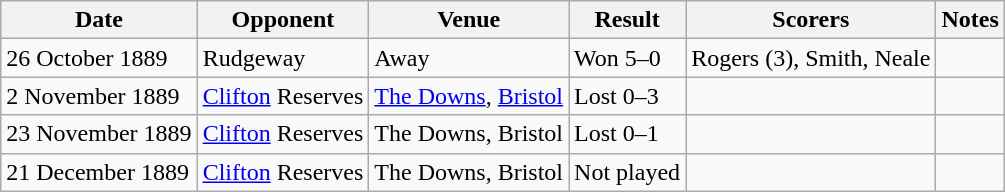<table class="wikitable">
<tr>
<th>Date</th>
<th>Opponent</th>
<th>Venue</th>
<th>Result</th>
<th>Scorers</th>
<th>Notes</th>
</tr>
<tr>
<td>26 October 1889</td>
<td>Rudgeway</td>
<td>Away</td>
<td>Won 5–0</td>
<td>Rogers (3), Smith, Neale</td>
<td></td>
</tr>
<tr>
<td>2 November 1889</td>
<td><a href='#'>Clifton</a> Reserves</td>
<td><a href='#'>The Downs</a>, <a href='#'>Bristol</a></td>
<td>Lost 0–3</td>
<td></td>
<td></td>
</tr>
<tr>
<td>23 November 1889</td>
<td><a href='#'>Clifton</a> Reserves</td>
<td>The Downs, Bristol</td>
<td>Lost 0–1</td>
<td></td>
<td></td>
</tr>
<tr>
<td>21 December 1889</td>
<td><a href='#'>Clifton</a> Reserves</td>
<td>The Downs, Bristol</td>
<td>Not played</td>
<td></td>
<td></td>
</tr>
</table>
